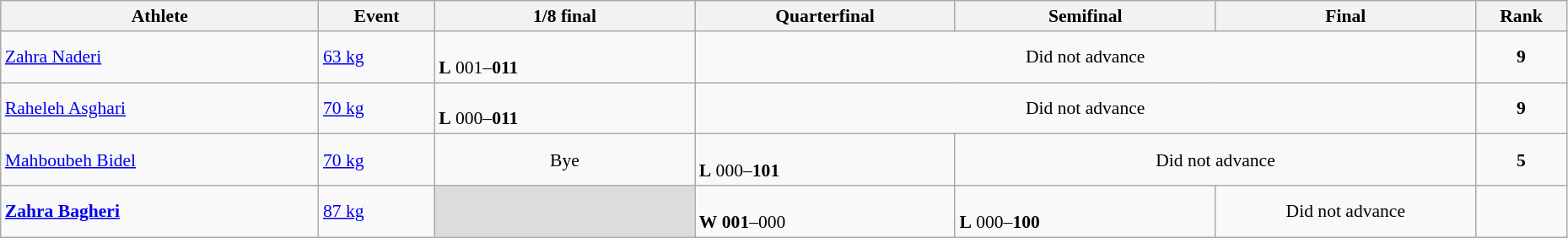<table class="wikitable" width="98%" style="text-align:left; font-size:90%">
<tr>
<th width="11%">Athlete</th>
<th width="4%">Event</th>
<th width="9%">1/8 final</th>
<th width="9%">Quarterfinal</th>
<th width="9%">Semifinal</th>
<th width="9%">Final</th>
<th width="3%">Rank</th>
</tr>
<tr>
<td><a href='#'>Zahra Naderi</a></td>
<td><a href='#'>63 kg</a></td>
<td><br><strong>L</strong> 001–<strong>011</strong></td>
<td colspan=3 align=center>Did not advance</td>
<td align=center><strong>9</strong></td>
</tr>
<tr>
<td><a href='#'>Raheleh Asghari</a></td>
<td><a href='#'>70 kg</a></td>
<td><br><strong>L</strong> 000–<strong>011</strong></td>
<td colspan=3 align=center>Did not advance</td>
<td align=center><strong>9</strong></td>
</tr>
<tr>
<td><a href='#'>Mahboubeh Bidel</a></td>
<td><a href='#'>70 kg</a></td>
<td align=center>Bye</td>
<td><br><strong>L</strong> 000–<strong>101</strong></td>
<td colspan=2 align=center>Did not advance</td>
<td align=center><strong>5</strong></td>
</tr>
<tr>
<td><strong><a href='#'>Zahra Bagheri</a></strong></td>
<td><a href='#'>87 kg</a></td>
<td bgcolor=#DCDCDC></td>
<td><br><strong>W</strong> <strong>001</strong>–000</td>
<td><br><strong>L</strong> 000–<strong>100</strong></td>
<td align=center>Did not advance</td>
<td align=center></td>
</tr>
</table>
